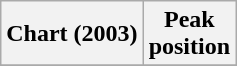<table class="wikitable sortable plainrowheaders" style="text-align:center;">
<tr>
<th scope="col">Chart (2003)</th>
<th scope="col">Peak<br>position</th>
</tr>
<tr>
</tr>
</table>
